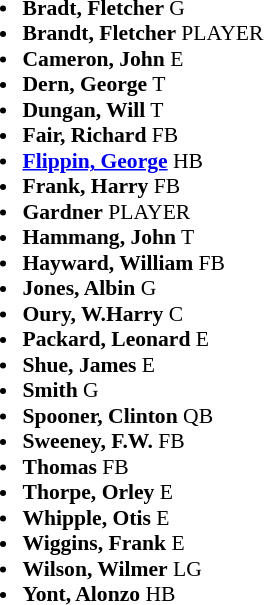<table class="toccolours" style="border-collapse:collapse; font-size:90%;">
<tr>
<td colspan=7 align="right"></td>
</tr>
<tr>
<td valign="top"><br><ul><li><strong>Bradt, Fletcher</strong> G</li><li><strong>Brandt, Fletcher</strong> PLAYER</li><li><strong>Cameron, John</strong> E</li><li><strong>Dern, George</strong> T</li><li><strong>Dungan, Will</strong> T</li><li><strong>Fair, Richard</strong> FB</li><li><strong><a href='#'>Flippin, George</a></strong> HB</li><li><strong>Frank, Harry</strong> FB</li><li><strong>Gardner</strong> PLAYER</li><li><strong>Hammang, John</strong> T</li><li><strong>Hayward, William</strong> FB</li><li><strong>Jones, Albin</strong> G</li><li><strong>Oury, W.Harry</strong> C</li><li><strong>Packard, Leonard</strong> E</li><li><strong>Shue, James</strong> E</li><li><strong>Smith</strong> G</li><li><strong>Spooner, Clinton</strong> QB</li><li><strong>Sweeney, F.W.</strong> FB</li><li><strong>Thomas</strong> FB</li><li><strong>Thorpe, Orley</strong> E</li><li><strong>Whipple, Otis</strong> E</li><li><strong>Wiggins, Frank</strong> E</li><li><strong>Wilson, Wilmer</strong> LG</li><li><strong>Yont, Alonzo</strong> HB</li></ul></td>
</tr>
</table>
